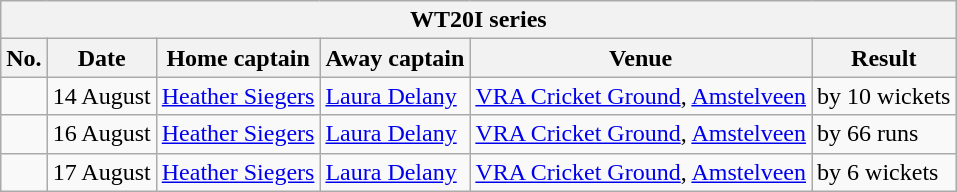<table class="wikitable">
<tr>
<th colspan="9">WT20I series</th>
</tr>
<tr>
<th>No.</th>
<th>Date</th>
<th>Home captain</th>
<th>Away captain</th>
<th>Venue</th>
<th>Result</th>
</tr>
<tr>
<td></td>
<td>14 August</td>
<td><a href='#'>Heather Siegers</a></td>
<td><a href='#'>Laura Delany</a></td>
<td><a href='#'>VRA Cricket Ground</a>, <a href='#'>Amstelveen</a></td>
<td> by 10 wickets</td>
</tr>
<tr>
<td></td>
<td>16 August</td>
<td><a href='#'>Heather Siegers</a></td>
<td><a href='#'>Laura Delany</a></td>
<td><a href='#'>VRA Cricket Ground</a>, <a href='#'>Amstelveen</a></td>
<td> by 66 runs</td>
</tr>
<tr>
<td></td>
<td>17 August</td>
<td><a href='#'>Heather Siegers</a></td>
<td><a href='#'>Laura Delany</a></td>
<td><a href='#'>VRA Cricket Ground</a>, <a href='#'>Amstelveen</a></td>
<td> by 6 wickets</td>
</tr>
</table>
